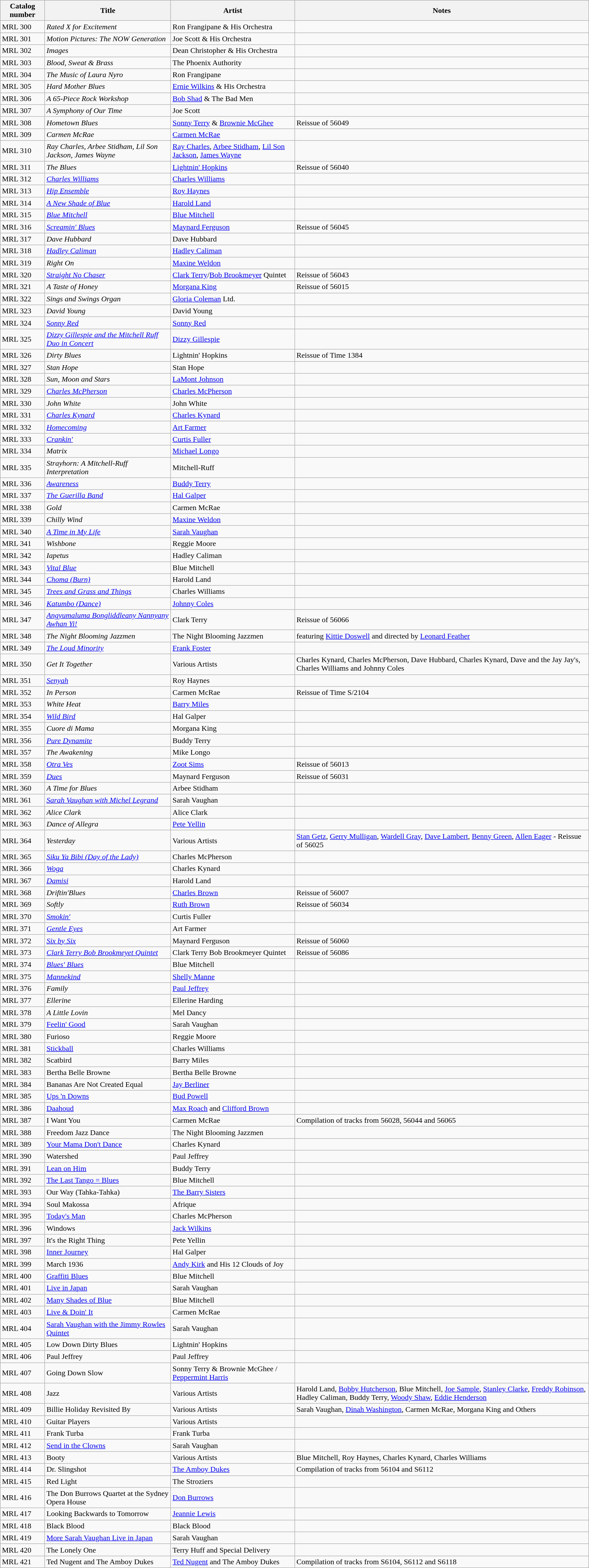<table align="center" | class="wikitable sortable" | bgcolor="#CCCCCC">
<tr>
<th>Catalog number</th>
<th>Title</th>
<th>Artist</th>
<th>Notes</th>
</tr>
<tr>
<td>MRL 300</td>
<td><em>Rated X for Excitement</em></td>
<td>Ron Frangipane & His Orchestra</td>
<td></td>
</tr>
<tr>
<td>MRL 301</td>
<td><em>Motion Pictures: The NOW Generation</em></td>
<td>Joe Scott & His Orchestra</td>
<td></td>
</tr>
<tr>
<td>MRL 302</td>
<td><em>Images</em></td>
<td>Dean Christopher & His Orchestra</td>
<td></td>
</tr>
<tr>
<td>MRL 303</td>
<td><em>Blood, Sweat & Brass</em></td>
<td>The Phoenix Authority</td>
<td></td>
</tr>
<tr>
<td>MRL 304</td>
<td><em>The Music of Laura Nyro</em></td>
<td>Ron Frangipane</td>
<td></td>
</tr>
<tr>
<td>MRL 305</td>
<td><em>Hard Mother Blues</em></td>
<td><a href='#'>Ernie Wilkins</a> & His Orchestra</td>
<td></td>
</tr>
<tr>
<td>MRL 306</td>
<td><em>A 65-Piece Rock Workshop</em></td>
<td><a href='#'>Bob Shad</a> & The Bad Men</td>
<td></td>
</tr>
<tr>
<td>MRL 307</td>
<td><em>A Symphony of Our Time</em></td>
<td>Joe Scott</td>
<td></td>
</tr>
<tr>
<td>MRL 308</td>
<td><em>Hometown Blues</em></td>
<td><a href='#'>Sonny Terry</a> & <a href='#'>Brownie McGhee</a></td>
<td>Reissue of 56049</td>
</tr>
<tr>
<td>MRL 309</td>
<td><em>Carmen McRae</em></td>
<td><a href='#'>Carmen McRae</a></td>
<td></td>
</tr>
<tr>
<td>MRL 310</td>
<td><em>Ray Charles, Arbee Stidham, Lil Son Jackson, James Wayne</em></td>
<td><a href='#'>Ray Charles</a>, <a href='#'>Arbee Stidham</a>, <a href='#'>Lil Son Jackson</a>, <a href='#'>James Wayne</a></td>
<td></td>
</tr>
<tr>
<td>MRL 311</td>
<td><em>The Blues</em></td>
<td><a href='#'>Lightnin' Hopkins</a></td>
<td>Reissue of 56040</td>
</tr>
<tr>
<td>MRL 312</td>
<td><em><a href='#'>Charles Williams</a></em></td>
<td><a href='#'>Charles Williams</a></td>
<td></td>
</tr>
<tr>
<td>MRL 313</td>
<td><em><a href='#'>Hip Ensemble</a></em></td>
<td><a href='#'>Roy Haynes</a></td>
<td></td>
</tr>
<tr>
<td>MRL 314</td>
<td><em><a href='#'>A New Shade of Blue</a></em></td>
<td><a href='#'>Harold Land</a></td>
<td></td>
</tr>
<tr>
<td>MRL 315</td>
<td><em><a href='#'>Blue Mitchell</a></em></td>
<td><a href='#'>Blue Mitchell</a></td>
<td></td>
</tr>
<tr>
<td>MRL 316</td>
<td><em><a href='#'>Screamin' Blues</a></em></td>
<td><a href='#'>Maynard Ferguson</a></td>
<td>Reissue of 56045</td>
</tr>
<tr>
<td>MRL 317</td>
<td><em>Dave Hubbard</em></td>
<td>Dave Hubbard</td>
<td></td>
</tr>
<tr>
<td>MRL 318</td>
<td><em><a href='#'>Hadley Caliman</a></em></td>
<td><a href='#'>Hadley Caliman</a></td>
<td></td>
</tr>
<tr>
<td>MRL 319</td>
<td><em>Right On</em></td>
<td><a href='#'>Maxine Weldon</a></td>
<td></td>
</tr>
<tr>
<td>MRL 320</td>
<td><em><a href='#'>Straight No Chaser</a></em></td>
<td><a href='#'>Clark Terry</a>/<a href='#'>Bob Brookmeyer</a> Quintet</td>
<td>Reissue of 56043</td>
</tr>
<tr>
<td>MRL 321</td>
<td><em>A Taste of Honey</em></td>
<td><a href='#'>Morgana King</a></td>
<td>Reissue of 56015</td>
</tr>
<tr>
<td>MRL 322</td>
<td><em>Sings and Swings Organ</em></td>
<td><a href='#'>Gloria Coleman</a> Ltd.</td>
<td></td>
</tr>
<tr>
<td>MRL 323</td>
<td><em>David Young</em></td>
<td>David Young</td>
<td></td>
</tr>
<tr>
<td>MRL 324</td>
<td><em><a href='#'>Sonny Red</a></em></td>
<td><a href='#'>Sonny Red</a></td>
<td></td>
</tr>
<tr>
<td>MRL 325</td>
<td><em><a href='#'>Dizzy Gillespie and the Mitchell Ruff Duo in Concert</a></em></td>
<td><a href='#'>Dizzy Gillespie</a></td>
<td></td>
</tr>
<tr>
<td>MRL 326</td>
<td><em>Dirty Blues</em></td>
<td>Lightnin' Hopkins</td>
<td>Reissue of Time 1384</td>
</tr>
<tr>
<td>MRL 327</td>
<td><em>Stan Hope</em></td>
<td>Stan Hope</td>
<td></td>
</tr>
<tr>
<td>MRL 328</td>
<td><em>Sun, Moon and Stars</em></td>
<td><a href='#'>LaMont Johnson</a></td>
<td></td>
</tr>
<tr>
<td>MRL 329</td>
<td><em><a href='#'>Charles McPherson</a></em></td>
<td><a href='#'>Charles McPherson</a></td>
<td></td>
</tr>
<tr>
<td>MRL 330</td>
<td><em>John White</em></td>
<td>John White</td>
<td></td>
</tr>
<tr>
<td>MRL 331</td>
<td><em><a href='#'>Charles Kynard</a></em></td>
<td><a href='#'>Charles Kynard</a></td>
<td></td>
</tr>
<tr>
<td>MRL 332</td>
<td><em><a href='#'>Homecoming</a></em></td>
<td><a href='#'>Art Farmer</a></td>
<td></td>
</tr>
<tr>
<td>MRL 333</td>
<td><em><a href='#'>Crankin'</a></em></td>
<td><a href='#'>Curtis Fuller</a></td>
<td></td>
</tr>
<tr>
<td>MRL 334</td>
<td><em>Matrix</em></td>
<td><a href='#'>Michael Longo</a></td>
<td></td>
</tr>
<tr>
<td>MRL 335</td>
<td><em>Strayhorn: A Mitchell-Ruff Interpretation</em></td>
<td>Mitchell-Ruff</td>
<td></td>
</tr>
<tr>
<td>MRL 336</td>
<td><em><a href='#'>Awareness</a></em></td>
<td><a href='#'>Buddy Terry</a></td>
<td></td>
</tr>
<tr>
<td>MRL 337</td>
<td><em><a href='#'>The Guerilla Band</a></em></td>
<td><a href='#'>Hal Galper</a></td>
<td></td>
</tr>
<tr>
<td>MRL 338</td>
<td><em>Gold</em></td>
<td>Carmen McRae</td>
<td></td>
</tr>
<tr>
<td>MRL 339</td>
<td><em>Chilly Wind</em></td>
<td><a href='#'>Maxine Weldon</a></td>
<td></td>
</tr>
<tr>
<td>MRL 340</td>
<td><em><a href='#'>A Time in My Life</a></em></td>
<td><a href='#'>Sarah Vaughan</a></td>
<td></td>
</tr>
<tr>
<td>MRL 341</td>
<td><em>Wishbone</em></td>
<td>Reggie Moore</td>
<td></td>
</tr>
<tr>
<td>MRL 342</td>
<td><em>Iapetus</em></td>
<td>Hadley Caliman</td>
<td></td>
</tr>
<tr>
<td>MRL 343</td>
<td><em><a href='#'>Vital Blue</a></em></td>
<td>Blue Mitchell</td>
<td></td>
</tr>
<tr>
<td>MRL 344</td>
<td><em><a href='#'>Choma (Burn)</a></em></td>
<td>Harold Land</td>
<td></td>
</tr>
<tr>
<td>MRL 345</td>
<td><em><a href='#'>Trees and Grass and Things</a></em></td>
<td>Charles Williams</td>
<td></td>
</tr>
<tr>
<td>MRL 346</td>
<td><em><a href='#'>Katumbo (Dance)</a></em></td>
<td><a href='#'>Johnny Coles</a></td>
<td></td>
</tr>
<tr>
<td>MRL 347</td>
<td><em><a href='#'>Angyumaluma Bongliddleany Nannyany Awhan Yi!</a></em></td>
<td>Clark Terry</td>
<td>Reissue of 56066</td>
</tr>
<tr>
<td>MRL 348</td>
<td><em>The Night Blooming Jazzmen</em></td>
<td>The Night Blooming Jazzmen</td>
<td>featuring <a href='#'>Kittie Doswell</a> and directed by <a href='#'>Leonard Feather</a></td>
</tr>
<tr>
<td>MRL 349</td>
<td><em><a href='#'>The Loud Minority</a></em></td>
<td><a href='#'>Frank Foster</a></td>
<td></td>
</tr>
<tr>
<td>MRL 350</td>
<td><em>Get It Together</em></td>
<td>Various Artists</td>
<td>Charles Kynard, Charles McPherson, Dave Hubbard, Charles Kynard, Dave and the Jay Jay's, Charles Williams and Johnny Coles</td>
</tr>
<tr>
<td>MRL 351</td>
<td><em><a href='#'>Senyah</a></em></td>
<td>Roy Haynes</td>
<td></td>
</tr>
<tr>
<td>MRL 352</td>
<td><em>In Person</em></td>
<td>Carmen McRae</td>
<td>Reissue of Time S/2104</td>
</tr>
<tr>
<td>MRL 353</td>
<td><em>White Heat</em></td>
<td><a href='#'>Barry Miles</a></td>
<td></td>
</tr>
<tr>
<td>MRL 354</td>
<td><em><a href='#'>Wild Bird</a></em></td>
<td>Hal Galper</td>
<td></td>
</tr>
<tr>
<td>MRL 355</td>
<td><em>Cuore di Mama</em></td>
<td>Morgana King</td>
<td></td>
</tr>
<tr>
<td>MRL 356</td>
<td><em><a href='#'>Pure Dynamite</a></em></td>
<td>Buddy Terry</td>
<td></td>
</tr>
<tr>
<td>MRL 357</td>
<td><em>The Awakening</em></td>
<td>Mike Longo</td>
<td></td>
</tr>
<tr>
<td>MRL 358</td>
<td><em><a href='#'>Otra Ves</a></em></td>
<td><a href='#'>Zoot Sims</a></td>
<td>Reissue of 56013</td>
</tr>
<tr>
<td>MRL 359</td>
<td><em><a href='#'>Dues</a></em></td>
<td>Maynard Ferguson</td>
<td>Reissue of 56031</td>
</tr>
<tr>
<td>MRL 360</td>
<td><em> A Time for Blues</em></td>
<td>Arbee Stidham</td>
<td></td>
</tr>
<tr>
<td>MRL 361</td>
<td><em><a href='#'>Sarah Vaughan with Michel Legrand</a></em></td>
<td>Sarah Vaughan</td>
<td></td>
</tr>
<tr>
<td>MRL 362</td>
<td><em>Alice Clark</em></td>
<td>Alice Clark</td>
<td></td>
</tr>
<tr>
<td>MRL 363</td>
<td><em>Dance of Allegra</em></td>
<td><a href='#'>Pete Yellin</a></td>
<td></td>
</tr>
<tr>
<td>MRL 364</td>
<td><em>Yesterday</em></td>
<td>Various Artists</td>
<td><a href='#'>Stan Getz</a>, <a href='#'>Gerry Mulligan</a>, <a href='#'>Wardell Gray</a>, <a href='#'>Dave Lambert</a>, <a href='#'>Benny Green</a>, <a href='#'>Allen Eager</a> - Reissue of 56025</td>
</tr>
<tr>
<td>MRL 365</td>
<td><em><a href='#'>Siku Ya Bibi (Day of the Lady)</a></em></td>
<td>Charles McPherson</td>
<td></td>
</tr>
<tr>
<td>MRL 366</td>
<td><em><a href='#'>Woga</a></em></td>
<td>Charles Kynard</td>
<td></td>
</tr>
<tr>
<td>MRL 367</td>
<td><em><a href='#'>Damisi</a></em></td>
<td>Harold Land</td>
<td></td>
</tr>
<tr>
<td>MRL 368</td>
<td><em>Driftin'Blues</em></td>
<td><a href='#'>Charles Brown</a></td>
<td>Reissue of 56007</td>
</tr>
<tr>
<td>MRL 369</td>
<td><em>Softly</em></td>
<td><a href='#'>Ruth Brown</a></td>
<td>Reissue of 56034</td>
</tr>
<tr>
<td>MRL 370</td>
<td><em><a href='#'>Smokin'</a></em></td>
<td>Curtis Fuller</td>
<td></td>
</tr>
<tr>
<td>MRL 371</td>
<td><em><a href='#'>Gentle Eyes</a></em></td>
<td>Art Farmer</td>
<td></td>
</tr>
<tr>
<td>MRL 372</td>
<td><em><a href='#'>Six by Six</a></em></td>
<td>Maynard Ferguson</td>
<td>Reissue of 56060</td>
</tr>
<tr>
<td>MRL 373</td>
<td><em><a href='#'>Clark Terry Bob Brookmeyet Quintet</a></em></td>
<td>Clark Terry Bob Brookmeyer Quintet</td>
<td>Reissue of 56086</td>
</tr>
<tr>
<td>MRL 374</td>
<td><em><a href='#'>Blues' Blues</a></em></td>
<td>Blue Mitchell</td>
<td></td>
</tr>
<tr>
<td>MRL 375</td>
<td><em><a href='#'>Mannekind</a></em></td>
<td><a href='#'>Shelly Manne</a></td>
<td></td>
</tr>
<tr>
<td>MRL 376</td>
<td><em>Family</em></td>
<td><a href='#'>Paul Jeffrey</a></td>
<td></td>
</tr>
<tr>
<td>MRL 377</td>
<td><em>Ellerine</em></td>
<td>Ellerine Harding</td>
<td></td>
</tr>
<tr>
<td>MRL 378</td>
<td><em>A Little Lovin<strong></td>
<td>Mel Dancy</td>
<td></td>
</tr>
<tr>
<td>MRL 379</td>
<td></em><a href='#'>Feelin' Good</a><em></td>
<td>Sarah Vaughan</td>
<td></td>
</tr>
<tr>
<td>MRL 380</td>
<td></em>Furioso<em></td>
<td>Reggie Moore</td>
<td></td>
</tr>
<tr>
<td>MRL 381</td>
<td></em><a href='#'>Stickball</a><em></td>
<td>Charles Williams</td>
<td></td>
</tr>
<tr>
<td>MRL 382</td>
<td></em>Scatbird<em></td>
<td>Barry Miles</td>
<td></td>
</tr>
<tr>
<td>MRL 383</td>
<td></em>Bertha Belle Browne<em></td>
<td>Bertha Belle Browne</td>
<td></td>
</tr>
<tr>
<td>MRL 384</td>
<td></em>Bananas Are Not Created Equal<em></td>
<td><a href='#'>Jay Berliner</a></td>
<td></td>
</tr>
<tr>
<td>MRL 385</td>
<td></em><a href='#'>Ups 'n Downs</a><em></td>
<td><a href='#'>Bud Powell</a></td>
<td></td>
</tr>
<tr>
<td>MRL 386</td>
<td></em><a href='#'>Daahoud</a><em></td>
<td><a href='#'>Max Roach</a> and <a href='#'>Clifford Brown</a></td>
<td></td>
</tr>
<tr>
<td>MRL 387</td>
<td></em>I Want You<em></td>
<td>Carmen McRae</td>
<td>Compilation of tracks from 56028, 56044 and 56065</td>
</tr>
<tr>
<td>MRL 388</td>
<td></em>Freedom Jazz Dance<em></td>
<td>The Night Blooming Jazzmen</td>
<td></td>
</tr>
<tr>
<td>MRL 389</td>
<td></em><a href='#'>Your Mama Don't Dance</a><em></td>
<td>Charles Kynard</td>
<td></td>
</tr>
<tr>
<td>MRL 390</td>
<td></em>Watershed<em></td>
<td>Paul Jeffrey</td>
<td></td>
</tr>
<tr>
<td>MRL 391</td>
<td></em><a href='#'>Lean on Him</a><em></td>
<td>Buddy Terry</td>
<td></td>
</tr>
<tr>
<td>MRL 392</td>
<td></em><a href='#'>The Last Tango = Blues</a><em></td>
<td>Blue Mitchell</td>
<td></td>
</tr>
<tr>
<td>MRL 393</td>
<td></em>Our Way (Tahka-Tahka)<em></td>
<td><a href='#'>The Barry Sisters</a></td>
<td></td>
</tr>
<tr>
<td>MRL 394</td>
<td></em>Soul Makossa<em></td>
<td>Afrique</td>
<td></td>
</tr>
<tr>
<td>MRL 395</td>
<td></em><a href='#'>Today's Man</a><em></td>
<td>Charles McPherson</td>
<td></td>
</tr>
<tr>
<td>MRL 396</td>
<td></em>Windows<em></td>
<td><a href='#'>Jack Wilkins</a></td>
<td></td>
</tr>
<tr>
<td>MRL 397</td>
<td></em>It's the Right Thing<em></td>
<td>Pete Yellin</td>
<td></td>
</tr>
<tr>
<td>MRL 398</td>
<td></em><a href='#'>Inner Journey</a><em></td>
<td>Hal Galper</td>
<td></td>
</tr>
<tr>
<td>MRL 399</td>
<td></em>March 1936<em></td>
<td><a href='#'>Andy Kirk</a> and His 12 Clouds of Joy</td>
<td></td>
</tr>
<tr>
<td>MRL 400</td>
<td></em><a href='#'>Graffiti Blues</a><em></td>
<td>Blue Mitchell</td>
<td></td>
</tr>
<tr>
<td>MRL 401</td>
<td></em><a href='#'>Live in Japan</a><em></td>
<td>Sarah Vaughan</td>
<td></td>
</tr>
<tr>
<td>MRL 402</td>
<td></em><a href='#'>Many Shades of Blue</a><em></td>
<td>Blue Mitchell</td>
<td></td>
</tr>
<tr>
<td>MRL 403</td>
<td></em><a href='#'>Live & Doin' It</a><em></td>
<td>Carmen McRae</td>
<td></td>
</tr>
<tr>
<td>MRL 404</td>
<td></em><a href='#'>Sarah Vaughan with the Jimmy Rowles Quintet</a><em></td>
<td>Sarah Vaughan</td>
<td></td>
</tr>
<tr>
<td>MRL 405</td>
<td></em>Low Down Dirty Blues<em></td>
<td>Lightnin' Hopkins</td>
<td></td>
</tr>
<tr>
<td>MRL 406</td>
<td></em>Paul Jeffrey<em></td>
<td>Paul Jeffrey</td>
<td></td>
</tr>
<tr>
<td>MRL 407</td>
<td></em>Going Down Slow<em></td>
<td>Sonny Terry & Brownie McGhee / <a href='#'>Peppermint Harris</a></td>
<td></td>
</tr>
<tr>
<td>MRL 408</td>
<td></em>Jazz<em></td>
<td>Various Artists</td>
<td>Harold Land, <a href='#'>Bobby Hutcherson</a>, Blue Mitchell, <a href='#'>Joe Sample</a>, <a href='#'>Stanley Clarke</a>, <a href='#'>Freddy Robinson</a>, Hadley Caliman, Buddy Terry, <a href='#'>Woody Shaw</a>, <a href='#'>Eddie Henderson</a></td>
</tr>
<tr>
<td>MRL 409</td>
<td></em>Billie Holiday Revisited By<em></td>
<td>Various Artists</td>
<td>Sarah Vaughan, <a href='#'>Dinah Washington</a>, Carmen McRae, Morgana King and Others</td>
</tr>
<tr>
<td>MRL 410</td>
<td></em>Guitar Players<em></td>
<td>Various Artists</td>
<td></td>
</tr>
<tr>
<td>MRL 411</td>
<td></em>Frank Turba<em></td>
<td>Frank Turba</td>
<td></td>
</tr>
<tr>
<td>MRL 412</td>
<td></em><a href='#'>Send in the Clowns</a><em></td>
<td>Sarah Vaughan</td>
<td></td>
</tr>
<tr>
<td>MRL 413</td>
<td></em>Booty<em></td>
<td>Various Artists</td>
<td>Blue Mitchell, Roy Haynes, Charles Kynard, Charles Williams</td>
</tr>
<tr>
<td>MRL 414</td>
<td></em>Dr. Slingshot<em></td>
<td><a href='#'>The Amboy Dukes</a></td>
<td>Compilation of tracks from 56104 and S6112</td>
</tr>
<tr>
<td>MRL 415</td>
<td></em>Red Light<em></td>
<td>The Stroziers</td>
<td></td>
</tr>
<tr>
<td>MRL 416</td>
<td></em>The Don Burrows Quartet at the Sydney Opera House<em></td>
<td><a href='#'>Don Burrows</a></td>
<td></td>
</tr>
<tr>
<td>MRL 417</td>
<td></em>Looking Backwards to Tomorrow<em></td>
<td><a href='#'>Jeannie Lewis</a></td>
<td></td>
</tr>
<tr>
<td>MRL 418</td>
<td></em>Black Blood<em></td>
<td>Black Blood</td>
<td></td>
</tr>
<tr>
<td>MRL 419</td>
<td></em><a href='#'>More Sarah Vaughan Live in Japan</a><em></td>
<td>Sarah Vaughan</td>
<td></td>
</tr>
<tr>
<td>MRL 420</td>
<td></em>The Lonely One<em></td>
<td>Terry Huff and Special Delivery</td>
<td></td>
</tr>
<tr>
<td>MRL 421</td>
<td></em>Ted Nugent and The Amboy Dukes<em></td>
<td><a href='#'>Ted Nugent</a> and The Amboy Dukes</td>
<td>Compilation of tracks from S6104, S6112 and S6118</td>
</tr>
</table>
